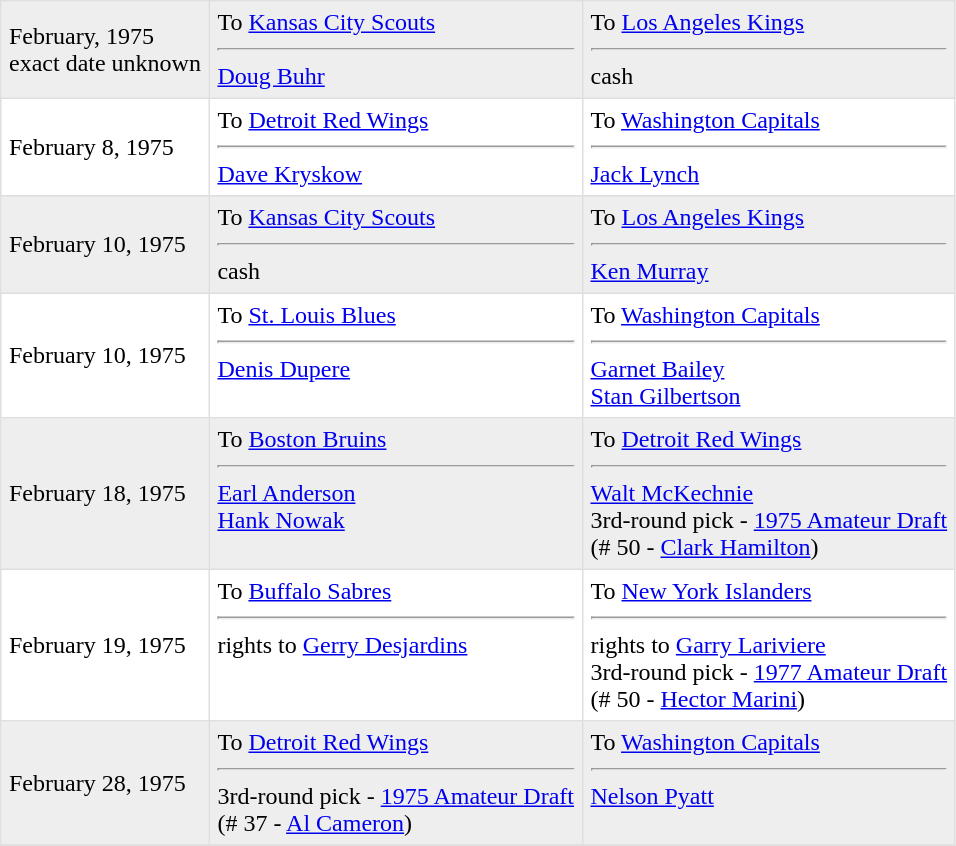<table border=1 style="border-collapse:collapse" bordercolor="#DFDFDF"  cellpadding="5">
<tr bgcolor="#eeeeee">
<td>February, 1975<br>exact date unknown</td>
<td valign="top">To <a href='#'>Kansas City Scouts</a><hr><a href='#'>Doug Buhr</a></td>
<td valign="top">To <a href='#'>Los Angeles Kings</a><hr>cash</td>
</tr>
<tr>
<td>February 8, 1975</td>
<td valign="top">To <a href='#'>Detroit Red Wings</a><hr><a href='#'>Dave Kryskow</a></td>
<td valign="top">To <a href='#'>Washington Capitals</a><hr><a href='#'>Jack Lynch</a></td>
</tr>
<tr>
</tr>
<tr bgcolor="#eeeeee">
<td>February 10, 1975</td>
<td valign="top">To <a href='#'>Kansas City Scouts</a><hr>cash</td>
<td valign="top">To <a href='#'>Los Angeles Kings</a><hr><a href='#'>Ken Murray</a></td>
</tr>
<tr>
<td>February 10, 1975</td>
<td valign="top">To <a href='#'>St. Louis Blues</a><hr><a href='#'>Denis Dupere</a></td>
<td valign="top">To <a href='#'>Washington Capitals</a><hr><a href='#'>Garnet Bailey</a><br><a href='#'>Stan Gilbertson</a></td>
</tr>
<tr bgcolor="#eeeeee">
<td>February 18, 1975</td>
<td valign="top">To <a href='#'>Boston Bruins</a><hr><a href='#'>Earl Anderson</a><br><a href='#'>Hank Nowak</a></td>
<td valign="top">To <a href='#'>Detroit Red Wings</a><hr><a href='#'>Walt McKechnie</a><br>3rd-round pick - <a href='#'>1975 Amateur Draft</a><br>(# 50 - <a href='#'>Clark Hamilton</a>)</td>
</tr>
<tr>
<td>February 19, 1975</td>
<td valign="top">To <a href='#'>Buffalo Sabres</a><hr>rights to <a href='#'>Gerry Desjardins</a></td>
<td valign="top">To <a href='#'>New York Islanders</a><hr>rights to <a href='#'>Garry Lariviere</a><br>3rd-round pick - <a href='#'>1977 Amateur Draft</a><br>(# 50 - <a href='#'>Hector Marini</a>)</td>
</tr>
<tr bgcolor="#eeeeee">
<td>February 28, 1975</td>
<td valign="top">To <a href='#'>Detroit Red Wings</a><hr>3rd-round pick - <a href='#'>1975 Amateur Draft</a><br>(# 37 - <a href='#'>Al Cameron</a>)</td>
<td valign="top">To <a href='#'>Washington Capitals</a><hr><a href='#'>Nelson Pyatt</a></td>
</tr>
<tr>
</tr>
</table>
